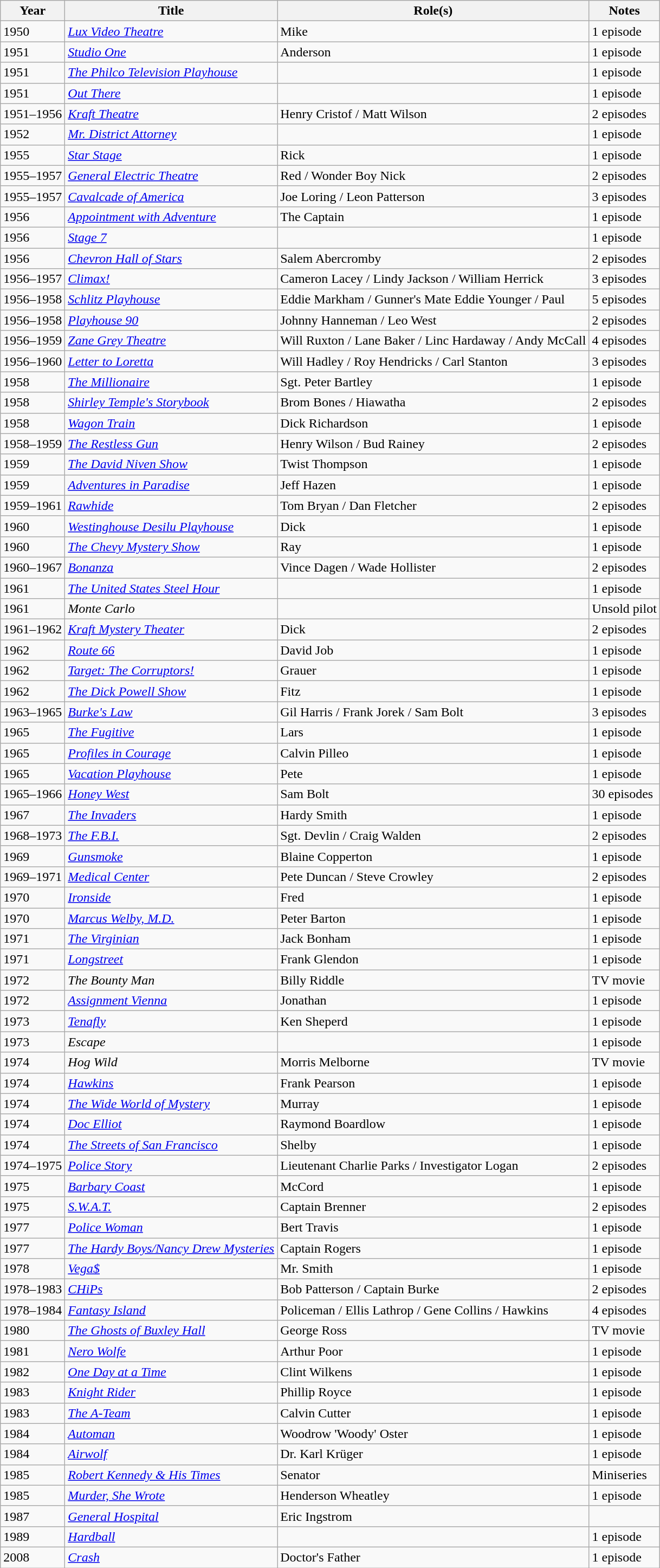<table class="wikitable">
<tr>
<th>Year</th>
<th>Title</th>
<th>Role(s)</th>
<th>Notes</th>
</tr>
<tr>
<td>1950</td>
<td><em><a href='#'>Lux Video Theatre</a></em></td>
<td>Mike</td>
<td>1 episode</td>
</tr>
<tr>
<td>1951</td>
<td><em><a href='#'>Studio One</a></em></td>
<td>Anderson</td>
<td>1 episode</td>
</tr>
<tr>
<td>1951</td>
<td><em><a href='#'>The Philco Television Playhouse</a></em></td>
<td></td>
<td>1 episode</td>
</tr>
<tr>
<td>1951</td>
<td><em><a href='#'>Out There</a></em></td>
<td></td>
<td>1 episode</td>
</tr>
<tr>
<td>1951–1956</td>
<td><em><a href='#'>Kraft Theatre</a></em></td>
<td>Henry Cristof / Matt Wilson</td>
<td>2 episodes</td>
</tr>
<tr>
<td>1952</td>
<td><em><a href='#'>Mr. District Attorney</a></em></td>
<td></td>
<td>1 episode</td>
</tr>
<tr>
<td>1955</td>
<td><em><a href='#'>Star Stage</a></em></td>
<td>Rick</td>
<td>1 episode</td>
</tr>
<tr>
<td>1955–1957</td>
<td><em><a href='#'>General Electric Theatre</a></em></td>
<td>Red / Wonder Boy Nick</td>
<td>2 episodes</td>
</tr>
<tr>
<td>1955–1957</td>
<td><em><a href='#'>Cavalcade of America</a></em></td>
<td>Joe Loring / Leon Patterson</td>
<td>3 episodes</td>
</tr>
<tr>
<td>1956</td>
<td><em><a href='#'>Appointment with Adventure</a></em></td>
<td>The Captain</td>
<td>1 episode</td>
</tr>
<tr>
<td>1956</td>
<td><em><a href='#'>Stage 7</a></em></td>
<td></td>
<td>1 episode</td>
</tr>
<tr>
<td>1956</td>
<td><em><a href='#'>Chevron Hall of Stars</a></em></td>
<td>Salem Abercromby</td>
<td>2 episodes</td>
</tr>
<tr>
<td>1956–1957</td>
<td><em><a href='#'>Climax!</a></em></td>
<td>Cameron Lacey / Lindy Jackson / William Herrick</td>
<td>3 episodes</td>
</tr>
<tr>
<td>1956–1958</td>
<td><em><a href='#'>Schlitz Playhouse</a></em></td>
<td>Eddie Markham / Gunner's Mate Eddie Younger / Paul</td>
<td>5 episodes</td>
</tr>
<tr>
<td>1956–1958</td>
<td><em><a href='#'>Playhouse 90</a></em></td>
<td>Johnny Hanneman / Leo West</td>
<td>2 episodes</td>
</tr>
<tr>
<td>1956–1959</td>
<td><em><a href='#'>Zane Grey Theatre</a></em></td>
<td>Will Ruxton / Lane Baker / Linc Hardaway / Andy McCall</td>
<td>4 episodes</td>
</tr>
<tr>
<td>1956–1960</td>
<td><em><a href='#'>Letter to Loretta</a></em></td>
<td>Will Hadley / Roy Hendricks / Carl Stanton</td>
<td>3 episodes</td>
</tr>
<tr>
<td>1958</td>
<td><em><a href='#'>The Millionaire</a></em></td>
<td>Sgt. Peter Bartley</td>
<td>1 episode</td>
</tr>
<tr>
<td>1958</td>
<td><em><a href='#'>Shirley Temple's Storybook</a></em></td>
<td>Brom Bones / Hiawatha</td>
<td>2 episodes</td>
</tr>
<tr>
<td>1958</td>
<td><em><a href='#'>Wagon Train</a></em></td>
<td>Dick Richardson</td>
<td>1 episode</td>
</tr>
<tr>
<td>1958–1959</td>
<td><em><a href='#'>The Restless Gun</a></em></td>
<td>Henry Wilson / Bud Rainey</td>
<td>2 episodes</td>
</tr>
<tr>
<td>1959</td>
<td><em><a href='#'>The David Niven Show</a></em></td>
<td>Twist Thompson</td>
<td>1 episode</td>
</tr>
<tr>
<td>1959</td>
<td><em><a href='#'>Adventures in Paradise</a></em></td>
<td>Jeff Hazen</td>
<td>1 episode</td>
</tr>
<tr>
<td>1959–1961</td>
<td><em><a href='#'>Rawhide</a></em></td>
<td>Tom Bryan / Dan Fletcher</td>
<td>2 episodes</td>
</tr>
<tr>
<td>1960</td>
<td><em><a href='#'>Westinghouse Desilu Playhouse</a></em></td>
<td>Dick</td>
<td>1 episode</td>
</tr>
<tr>
<td>1960</td>
<td><em><a href='#'>The Chevy Mystery Show</a></em></td>
<td>Ray</td>
<td>1 episode</td>
</tr>
<tr>
<td>1960–1967</td>
<td><em><a href='#'>Bonanza</a></em></td>
<td>Vince Dagen / Wade Hollister</td>
<td>2 episodes</td>
</tr>
<tr>
<td>1961</td>
<td><em><a href='#'>The United States Steel Hour</a></em></td>
<td></td>
<td>1 episode</td>
</tr>
<tr>
<td>1961</td>
<td><em>Monte Carlo</em></td>
<td></td>
<td>Unsold pilot</td>
</tr>
<tr>
<td>1961–1962</td>
<td><em><a href='#'>Kraft Mystery Theater</a></em></td>
<td>Dick</td>
<td>2 episodes</td>
</tr>
<tr>
<td>1962</td>
<td><em><a href='#'>Route 66</a></em></td>
<td>David Job</td>
<td>1 episode</td>
</tr>
<tr>
<td>1962</td>
<td><em><a href='#'>Target: The Corruptors!</a></em></td>
<td>Grauer</td>
<td>1 episode</td>
</tr>
<tr>
<td>1962</td>
<td><em><a href='#'>The Dick Powell Show</a></em></td>
<td>Fitz</td>
<td>1 episode</td>
</tr>
<tr>
<td>1963–1965</td>
<td><em><a href='#'>Burke's Law</a></em></td>
<td>Gil Harris / Frank Jorek / Sam Bolt</td>
<td>3 episodes</td>
</tr>
<tr>
<td>1965</td>
<td><em><a href='#'>The Fugitive</a></em></td>
<td>Lars</td>
<td>1 episode</td>
</tr>
<tr>
<td>1965</td>
<td><em><a href='#'>Profiles in Courage</a></em></td>
<td>Calvin Pilleo</td>
<td>1 episode</td>
</tr>
<tr>
<td>1965</td>
<td><em><a href='#'>Vacation Playhouse</a></em></td>
<td>Pete</td>
<td>1 episode</td>
</tr>
<tr>
<td>1965–1966</td>
<td><em><a href='#'>Honey West</a></em></td>
<td>Sam Bolt</td>
<td>30 episodes</td>
</tr>
<tr>
<td>1967</td>
<td><em><a href='#'>The Invaders</a></em></td>
<td>Hardy Smith</td>
<td>1 episode</td>
</tr>
<tr>
<td>1968–1973</td>
<td><em><a href='#'>The F.B.I.</a></em></td>
<td>Sgt. Devlin / Craig Walden</td>
<td>2 episodes</td>
</tr>
<tr>
<td>1969</td>
<td><em><a href='#'>Gunsmoke</a></em></td>
<td>Blaine Copperton</td>
<td>1 episode</td>
</tr>
<tr>
<td>1969–1971</td>
<td><em><a href='#'>Medical Center</a></em></td>
<td>Pete Duncan / Steve Crowley</td>
<td>2 episodes</td>
</tr>
<tr>
<td>1970</td>
<td><em><a href='#'>Ironside</a></em></td>
<td>Fred</td>
<td>1 episode</td>
</tr>
<tr>
<td>1970</td>
<td><em><a href='#'>Marcus Welby, M.D.</a></em></td>
<td>Peter Barton</td>
<td>1 episode</td>
</tr>
<tr>
<td>1971</td>
<td><em><a href='#'>The Virginian</a></em></td>
<td>Jack Bonham</td>
<td>1 episode</td>
</tr>
<tr>
<td>1971</td>
<td><em><a href='#'>Longstreet</a></em></td>
<td>Frank Glendon</td>
<td>1 episode</td>
</tr>
<tr>
<td>1972</td>
<td><em>The Bounty Man</em></td>
<td>Billy Riddle</td>
<td>TV movie</td>
</tr>
<tr>
<td>1972</td>
<td><em><a href='#'>Assignment Vienna</a></em></td>
<td>Jonathan</td>
<td>1 episode</td>
</tr>
<tr>
<td>1973</td>
<td><em><a href='#'>Tenafly</a></em></td>
<td>Ken Sheperd</td>
<td>1 episode</td>
</tr>
<tr>
<td>1973</td>
<td><em>Escape</em></td>
<td></td>
<td>1 episode</td>
</tr>
<tr>
<td>1974</td>
<td><em>Hog Wild</em></td>
<td>Morris Melborne</td>
<td>TV movie</td>
</tr>
<tr>
<td>1974</td>
<td><em><a href='#'>Hawkins</a></em></td>
<td>Frank Pearson</td>
<td>1 episode</td>
</tr>
<tr>
<td>1974</td>
<td><em><a href='#'>The Wide World of Mystery</a></em></td>
<td>Murray</td>
<td>1 episode</td>
</tr>
<tr>
<td>1974</td>
<td><em><a href='#'>Doc Elliot</a></em></td>
<td>Raymond Boardlow</td>
<td>1 episode</td>
</tr>
<tr>
<td>1974</td>
<td><em><a href='#'>The Streets of San Francisco</a></em></td>
<td>Shelby</td>
<td>1 episode</td>
</tr>
<tr>
<td>1974–1975</td>
<td><em><a href='#'>Police Story</a></em></td>
<td>Lieutenant Charlie Parks / Investigator Logan</td>
<td>2 episodes</td>
</tr>
<tr>
<td>1975</td>
<td><em><a href='#'>Barbary Coast</a></em></td>
<td>McCord</td>
<td>1 episode</td>
</tr>
<tr>
<td>1975</td>
<td><em><a href='#'>S.W.A.T.</a></em></td>
<td>Captain Brenner</td>
<td>2 episodes</td>
</tr>
<tr>
<td>1977</td>
<td><em><a href='#'>Police Woman</a></em></td>
<td>Bert Travis</td>
<td>1 episode</td>
</tr>
<tr>
<td>1977</td>
<td><em><a href='#'>The Hardy Boys/Nancy Drew Mysteries</a></em></td>
<td>Captain Rogers</td>
<td>1 episode</td>
</tr>
<tr>
<td>1978</td>
<td><em><a href='#'>Vega$</a></em></td>
<td>Mr. Smith</td>
<td>1 episode</td>
</tr>
<tr>
<td>1978–1983</td>
<td><em><a href='#'>CHiPs</a></em></td>
<td>Bob Patterson / Captain Burke</td>
<td>2 episodes</td>
</tr>
<tr>
<td>1978–1984</td>
<td><em><a href='#'>Fantasy Island</a></em></td>
<td>Policeman / Ellis Lathrop / Gene Collins / Hawkins</td>
<td>4 episodes</td>
</tr>
<tr>
<td>1980</td>
<td><em><a href='#'>The Ghosts of Buxley Hall</a></em></td>
<td>George Ross</td>
<td>TV movie</td>
</tr>
<tr>
<td>1981</td>
<td><em><a href='#'>Nero Wolfe</a></em></td>
<td>Arthur Poor</td>
<td>1 episode</td>
</tr>
<tr>
<td>1982</td>
<td><em><a href='#'>One Day at a Time</a></em></td>
<td>Clint Wilkens</td>
<td>1 episode</td>
</tr>
<tr>
<td>1983</td>
<td><em><a href='#'>Knight Rider</a></em></td>
<td>Phillip Royce</td>
<td>1 episode</td>
</tr>
<tr>
<td>1983</td>
<td><em><a href='#'>The A-Team</a></em></td>
<td>Calvin Cutter</td>
<td>1 episode</td>
</tr>
<tr>
<td>1984</td>
<td><em><a href='#'>Automan</a></em></td>
<td>Woodrow 'Woody' Oster</td>
<td>1 episode</td>
</tr>
<tr>
<td>1984</td>
<td><em><a href='#'>Airwolf</a></em></td>
<td>Dr. Karl Krüger</td>
<td>1 episode</td>
</tr>
<tr>
<td>1985</td>
<td><em><a href='#'>Robert Kennedy & His Times</a></em></td>
<td>Senator</td>
<td>Miniseries</td>
</tr>
<tr>
<td>1985</td>
<td><em><a href='#'>Murder, She Wrote</a></em></td>
<td>Henderson Wheatley</td>
<td>1 episode</td>
</tr>
<tr>
<td>1987</td>
<td><em><a href='#'>General Hospital</a></em></td>
<td>Eric Ingstrom</td>
<td></td>
</tr>
<tr>
<td>1989</td>
<td><em><a href='#'>Hardball</a></em></td>
<td></td>
<td>1 episode</td>
</tr>
<tr>
<td>2008</td>
<td><em><a href='#'>Crash</a></em></td>
<td>Doctor's Father</td>
<td>1 episode</td>
</tr>
</table>
